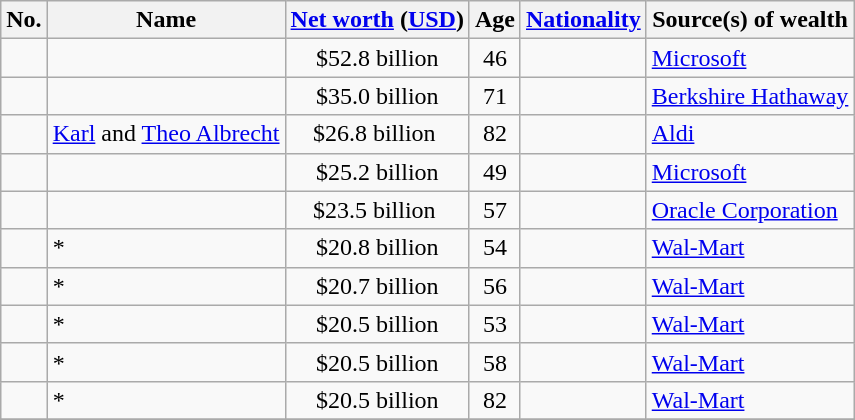<table class="wikitable sortable">
<tr>
<th>No.</th>
<th>Name</th>
<th><a href='#'>Net worth</a> (<a href='#'>USD</a>)</th>
<th>Age</th>
<th><a href='#'>Nationality</a></th>
<th>Source(s) of wealth</th>
</tr>
<tr>
<td style="text-align:center;"> </td>
<td></td>
<td style="text-align:center;">$52.8 billion </td>
<td style="text-align:center;">46</td>
<td></td>
<td><a href='#'>Microsoft</a></td>
</tr>
<tr>
<td style="text-align:center;"> </td>
<td></td>
<td style="text-align:center;">$35.0 billion </td>
<td style="text-align:center;">71</td>
<td></td>
<td><a href='#'>Berkshire Hathaway</a></td>
</tr>
<tr>
<td style="text-align:center;"> </td>
<td><a href='#'>Karl</a> and <a href='#'>Theo Albrecht</a></td>
<td style="text-align:center;">$26.8 billion </td>
<td style="text-align:center;">82</td>
<td></td>
<td><a href='#'>Aldi</a></td>
</tr>
<tr>
<td style="text-align:center;"> </td>
<td></td>
<td style="text-align:center;">$25.2 billion </td>
<td style="text-align:center;">49</td>
<td></td>
<td><a href='#'>Microsoft</a></td>
</tr>
<tr>
<td style="text-align:center;"> </td>
<td></td>
<td style="text-align:center;">$23.5 billion </td>
<td style="text-align:center;">57</td>
<td></td>
<td><a href='#'>Oracle Corporation</a></td>
</tr>
<tr>
<td style="text-align:center;"> </td>
<td>*</td>
<td style="text-align:center;">$20.8 billion </td>
<td style="text-align:center;">54</td>
<td></td>
<td><a href='#'>Wal-Mart</a></td>
</tr>
<tr>
<td style="text-align:center;"> </td>
<td>*</td>
<td style="text-align:center;">$20.7 billion </td>
<td style="text-align:center;">56</td>
<td></td>
<td><a href='#'>Wal-Mart</a></td>
</tr>
<tr>
<td style="text-align:center;"> </td>
<td>*</td>
<td style="text-align:center;">$20.5 billion </td>
<td style="text-align:center;">53</td>
<td></td>
<td><a href='#'>Wal-Mart</a></td>
</tr>
<tr>
<td style="text-align:center;"> </td>
<td>*</td>
<td style="text-align:center;">$20.5 billion </td>
<td style="text-align:center;">58</td>
<td></td>
<td><a href='#'>Wal-Mart</a></td>
</tr>
<tr>
<td style="text-align:center;"> </td>
<td>*</td>
<td style="text-align:center;">$20.5 billion </td>
<td style="text-align:center;">82</td>
<td></td>
<td><a href='#'>Wal-Mart</a></td>
</tr>
<tr>
</tr>
</table>
